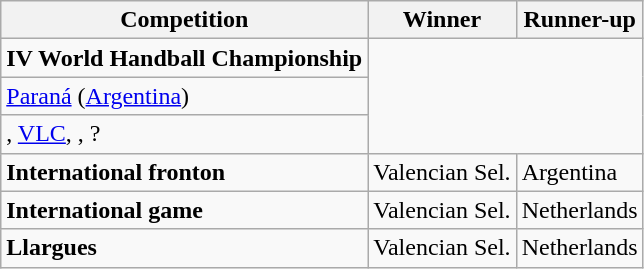<table class="wikitable">
<tr>
<th><strong>Competition</strong></th>
<th><strong>Winner</strong></th>
<th><strong>Runner-up</strong></th>
</tr>
<tr>
<td rowspan=1><strong>IV World Handball Championship</strong></td>
</tr>
<tr>
<td rowspan=1><a href='#'>Paraná</a> (<a href='#'>Argentina</a>)</td>
</tr>
<tr>
<td rowspan=1>,  <a href='#'>VLC</a>, , ?</td>
</tr>
<tr>
<td rowspan=1><strong>International fronton</strong></td>
<td>Valencian Sel.</td>
<td>Argentina</td>
</tr>
<tr>
<td rowspan=1><strong>International game</strong></td>
<td>Valencian Sel.</td>
<td>Netherlands</td>
</tr>
<tr>
<td rowspan=1><strong>Llargues</strong></td>
<td>Valencian Sel.</td>
<td>Netherlands</td>
</tr>
</table>
